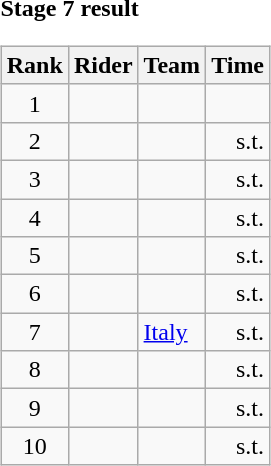<table>
<tr>
<td><strong>Stage 7 result</strong><br><table class="wikitable">
<tr>
<th scope="col">Rank</th>
<th scope="col">Rider</th>
<th scope="col">Team</th>
<th scope="col">Time</th>
</tr>
<tr>
<td style="text-align:center;">1</td>
<td></td>
<td></td>
<td style="text-align:right;"></td>
</tr>
<tr>
<td style="text-align:center;">2</td>
<td></td>
<td></td>
<td style="text-align:right;">s.t.</td>
</tr>
<tr>
<td style="text-align:center;">3</td>
<td></td>
<td></td>
<td style="text-align:right;">s.t.</td>
</tr>
<tr>
<td style="text-align:center;">4</td>
<td></td>
<td></td>
<td style="text-align:right;">s.t.</td>
</tr>
<tr>
<td style="text-align:center;">5</td>
<td></td>
<td></td>
<td style="text-align:right;">s.t.</td>
</tr>
<tr>
<td style="text-align:center;">6</td>
<td></td>
<td></td>
<td style="text-align:right;">s.t.</td>
</tr>
<tr>
<td style="text-align:center;">7</td>
<td></td>
<td><a href='#'>Italy</a></td>
<td style="text-align:right;">s.t.</td>
</tr>
<tr>
<td style="text-align:center;">8</td>
<td></td>
<td></td>
<td style="text-align:right;">s.t.</td>
</tr>
<tr>
<td style="text-align:center;">9</td>
<td></td>
<td></td>
<td style="text-align:right;">s.t.</td>
</tr>
<tr>
<td style="text-align:center;">10</td>
<td></td>
<td></td>
<td style="text-align:right;">s.t.</td>
</tr>
</table>
</td>
</tr>
</table>
